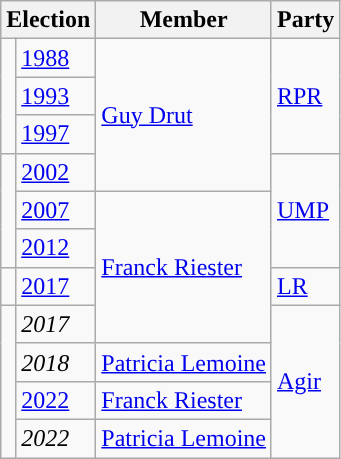<table class="wikitable">
<tr>
<th colspan="2">Election</th>
<th>Member</th>
<th>Party</th>
</tr>
<tr>
<td rowspan="3" style="color:inherit;background-color: "></td>
<td><a href='#'>1988</a></td>
<td rowspan="4"><a href='#'>Guy Drut</a></td>
<td rowspan="3"><a href='#'>RPR</a></td>
</tr>
<tr>
<td><a href='#'>1993</a></td>
</tr>
<tr>
<td><a href='#'>1997</a></td>
</tr>
<tr>
<td rowspan="3" style="color:inherit;background-color: "></td>
<td><a href='#'>2002</a></td>
<td rowspan="3"><a href='#'>UMP</a></td>
</tr>
<tr>
<td><a href='#'>2007</a></td>
<td rowspan="4"><a href='#'>Franck Riester</a></td>
</tr>
<tr>
<td><a href='#'>2012</a></td>
</tr>
<tr>
<td style="color:inherit;background-color: "></td>
<td><a href='#'>2017</a></td>
<td><a href='#'>LR</a></td>
</tr>
<tr>
<td rowspan="4" style="color:inherit;background-color: "></td>
<td><em>2017</em></td>
<td rowspan="4"><a href='#'>Agir</a></td>
</tr>
<tr>
<td><em>2018</em></td>
<td><a href='#'>Patricia Lemoine</a></td>
</tr>
<tr>
<td><a href='#'>2022</a></td>
<td><a href='#'>Franck Riester</a></td>
</tr>
<tr>
<td><em>2022</em></td>
<td><a href='#'>Patricia Lemoine</a></td>
</tr>
</table>
